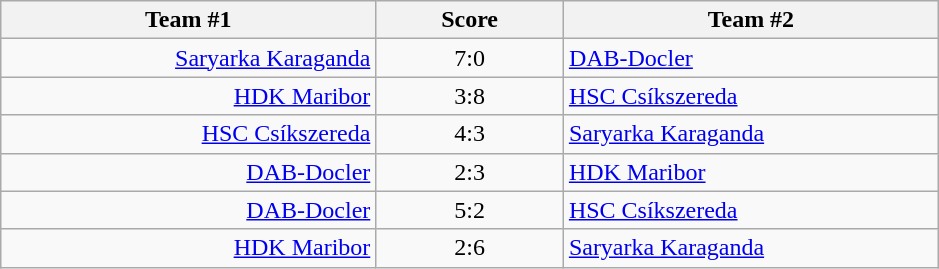<table class="wikitable" style="text-align: center;">
<tr>
<th width=22%>Team #1</th>
<th width=11%>Score</th>
<th width=22%>Team #2</th>
</tr>
<tr>
<td style="text-align: right;"><a href='#'>Saryarka Karaganda</a> </td>
<td>7:0</td>
<td style="text-align: left;"> <a href='#'>DAB-Docler</a></td>
</tr>
<tr>
<td style="text-align: right;"><a href='#'>HDK Maribor</a> </td>
<td>3:8</td>
<td style="text-align: left;"> <a href='#'>HSC Csíkszereda</a></td>
</tr>
<tr>
<td style="text-align: right;"><a href='#'>HSC Csíkszereda</a> </td>
<td>4:3</td>
<td style="text-align: left;"> <a href='#'>Saryarka Karaganda</a></td>
</tr>
<tr>
<td style="text-align: right;"><a href='#'>DAB-Docler</a> </td>
<td>2:3</td>
<td style="text-align: left;"> <a href='#'>HDK Maribor</a></td>
</tr>
<tr>
<td style="text-align: right;"><a href='#'>DAB-Docler</a> </td>
<td>5:2</td>
<td style="text-align: left;"> <a href='#'>HSC Csíkszereda</a></td>
</tr>
<tr>
<td style="text-align: right;"><a href='#'>HDK Maribor</a> </td>
<td>2:6</td>
<td style="text-align: left;"> <a href='#'>Saryarka Karaganda</a></td>
</tr>
</table>
